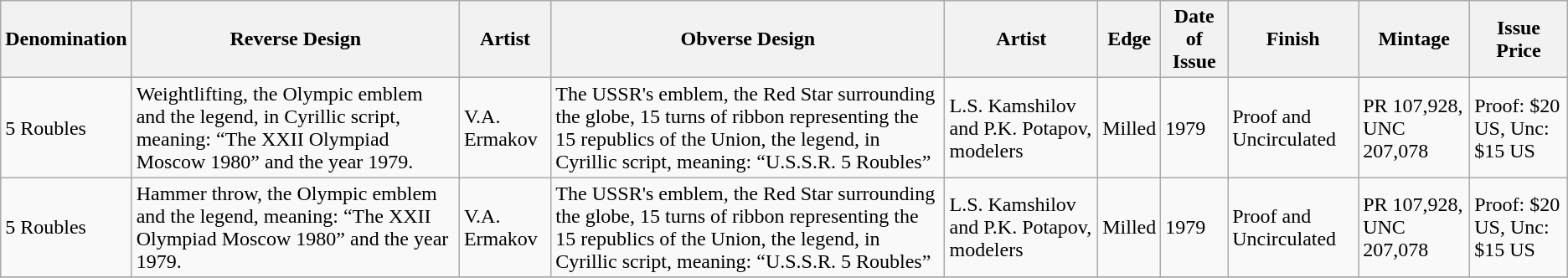<table class="wikitable">
<tr>
<th>Denomination</th>
<th>Reverse Design</th>
<th>Artist</th>
<th>Obverse Design</th>
<th>Artist</th>
<th>Edge</th>
<th>Date of Issue</th>
<th>Finish</th>
<th>Mintage</th>
<th>Issue Price</th>
</tr>
<tr>
<td>5 Roubles</td>
<td>Weightlifting, the Olympic emblem and the legend, in Cyrillic script, meaning: “The XXII Olympiad Moscow 1980” and the year 1979.</td>
<td>V.A. Ermakov</td>
<td>The USSR's emblem, the Red Star surrounding the globe, 15 turns of ribbon representing the 15 republics of the Union, the legend, in Cyrillic script, meaning: “U.S.S.R. 5 Roubles”</td>
<td>L.S. Kamshilov and P.K. Potapov, modelers</td>
<td>Milled</td>
<td>1979</td>
<td>Proof and Uncirculated</td>
<td>PR 107,928, UNC 207,078</td>
<td>Proof: $20 US, Unc: $15 US</td>
</tr>
<tr>
<td>5 Roubles</td>
<td>Hammer throw, the Olympic emblem and the legend, meaning: “The XXII Olympiad Moscow 1980” and the year 1979.</td>
<td>V.A. Ermakov</td>
<td>The USSR's emblem, the Red Star surrounding the globe, 15 turns of ribbon representing the 15 republics of the Union, the legend, in Cyrillic script, meaning: “U.S.S.R. 5 Roubles”</td>
<td>L.S. Kamshilov and P.K. Potapov, modelers</td>
<td>Milled</td>
<td>1979</td>
<td>Proof and Uncirculated</td>
<td>PR 107,928, UNC 207,078</td>
<td>Proof: $20 US, Unc: $15 US</td>
</tr>
<tr>
</tr>
</table>
